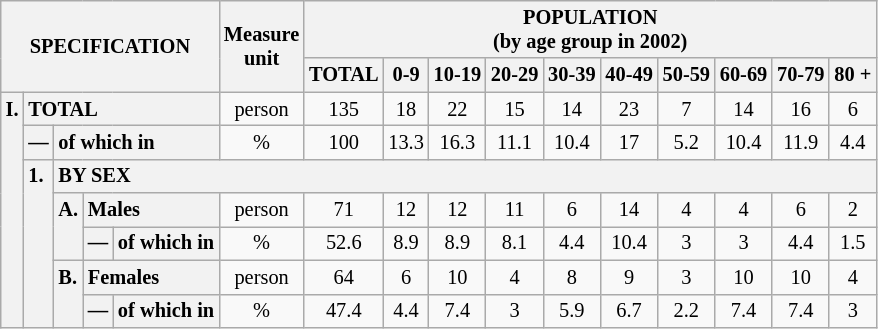<table class="wikitable" style="font-size:85%; text-align:center">
<tr>
<th rowspan="2" colspan="5">SPECIFICATION</th>
<th rowspan="2">Measure<br> unit</th>
<th colspan="10" rowspan="1">POPULATION<br> (by age group in 2002)</th>
</tr>
<tr>
<th>TOTAL</th>
<th>0-9</th>
<th>10-19</th>
<th>20-29</th>
<th>30-39</th>
<th>40-49</th>
<th>50-59</th>
<th>60-69</th>
<th>70-79</th>
<th>80 +</th>
</tr>
<tr>
<th style="text-align:left" valign="top" rowspan="7">I.</th>
<th style="text-align:left" colspan="4">TOTAL</th>
<td>person</td>
<td>135</td>
<td>18</td>
<td>22</td>
<td>15</td>
<td>14</td>
<td>23</td>
<td>7</td>
<td>14</td>
<td>16</td>
<td>6</td>
</tr>
<tr>
<th style="text-align:left" valign="top">—</th>
<th style="text-align:left" colspan="3">of which in</th>
<td>%</td>
<td>100</td>
<td>13.3</td>
<td>16.3</td>
<td>11.1</td>
<td>10.4</td>
<td>17</td>
<td>5.2</td>
<td>10.4</td>
<td>11.9</td>
<td>4.4</td>
</tr>
<tr>
<th style="text-align:left" valign="top" rowspan="5">1.</th>
<th style="text-align:left" colspan="14">BY SEX</th>
</tr>
<tr>
<th style="text-align:left" valign="top" rowspan="2">A.</th>
<th style="text-align:left" colspan="2">Males</th>
<td>person</td>
<td>71</td>
<td>12</td>
<td>12</td>
<td>11</td>
<td>6</td>
<td>14</td>
<td>4</td>
<td>4</td>
<td>6</td>
<td>2</td>
</tr>
<tr>
<th style="text-align:left" valign="top">—</th>
<th style="text-align:left" colspan="1">of which in</th>
<td>%</td>
<td>52.6</td>
<td>8.9</td>
<td>8.9</td>
<td>8.1</td>
<td>4.4</td>
<td>10.4</td>
<td>3</td>
<td>3</td>
<td>4.4</td>
<td>1.5</td>
</tr>
<tr>
<th style="text-align:left" valign="top" rowspan="2">B.</th>
<th style="text-align:left" colspan="2">Females</th>
<td>person</td>
<td>64</td>
<td>6</td>
<td>10</td>
<td>4</td>
<td>8</td>
<td>9</td>
<td>3</td>
<td>10</td>
<td>10</td>
<td>4</td>
</tr>
<tr>
<th style="text-align:left" valign="top">—</th>
<th style="text-align:left" colspan="1">of which in</th>
<td>%</td>
<td>47.4</td>
<td>4.4</td>
<td>7.4</td>
<td>3</td>
<td>5.9</td>
<td>6.7</td>
<td>2.2</td>
<td>7.4</td>
<td>7.4</td>
<td>3</td>
</tr>
</table>
